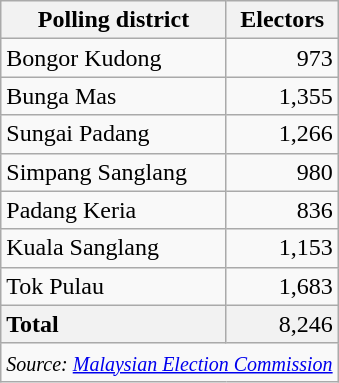<table class="wikitable sortable">
<tr>
<th>Polling district</th>
<th>Electors</th>
</tr>
<tr>
<td>Bongor Kudong</td>
<td align="right">973</td>
</tr>
<tr>
<td>Bunga Mas</td>
<td align="right">1,355</td>
</tr>
<tr>
<td>Sungai Padang</td>
<td align="right">1,266</td>
</tr>
<tr>
<td>Simpang Sanglang</td>
<td align="right">980</td>
</tr>
<tr>
<td>Padang Keria</td>
<td align="right">836</td>
</tr>
<tr>
<td>Kuala Sanglang</td>
<td align="right">1,153</td>
</tr>
<tr>
<td>Tok Pulau</td>
<td align="right">1,683</td>
</tr>
<tr>
<td style="background: #f2f2f2"><strong>Total</strong></td>
<td style="background: #f2f2f2" align="right">8,246</td>
</tr>
<tr>
<td colspan="2"  align="right"><small><em>Source: <a href='#'>Malaysian Election Commission</a></em></small></td>
</tr>
</table>
